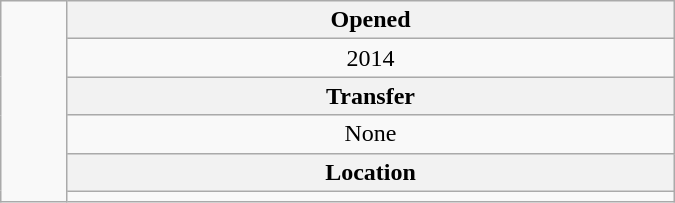<table class=wikitable style="text-align: center; width: 450px; float:right">
<tr>
<td rowspan='6'></td>
<th>Opened</th>
</tr>
<tr>
<td>2014</td>
</tr>
<tr>
<th>Transfer</th>
</tr>
<tr>
<td>None</td>
</tr>
<tr>
<th>Location</th>
</tr>
<tr>
<td></td>
</tr>
</table>
